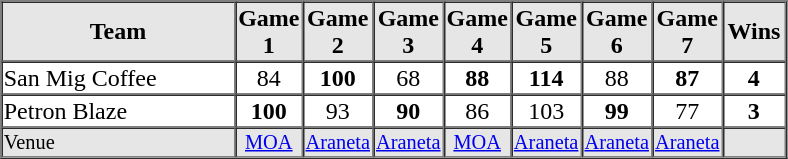<table border=1 cellspacing=0 width=525 align=center>
<tr style="text-align:center; background-color:#e6e6e6;">
<th align=center width=30%>Team</th>
<th width=8%>Game 1</th>
<th width=8%>Game 2</th>
<th width=8%>Game 3</th>
<th width=8%>Game 4</th>
<th width=8%>Game 5</th>
<th width=8%>Game 6</th>
<th width=8%>Game 7</th>
<th width=8%>Wins</th>
</tr>
<tr style="text-align:center;">
<td align=left>San Mig Coffee</td>
<td>84</td>
<td><strong>100</strong></td>
<td>68</td>
<td><strong>88</strong></td>
<td><strong>114</strong></td>
<td>88</td>
<td><strong>87</strong></td>
<td><strong>4</strong></td>
</tr>
<tr style="text-align:center;">
<td align=left>Petron Blaze</td>
<td><strong>100</strong></td>
<td>93</td>
<td><strong>90</strong></td>
<td>86</td>
<td>103</td>
<td><strong>99</strong></td>
<td>77</td>
<td><strong>3</strong></td>
</tr>
<tr style="text-align:center; font-size: 85%; background-color:#e6e6e6;">
<td align=left>Venue</td>
<td><a href='#'>MOA</a></td>
<td><a href='#'>Araneta</a></td>
<td><a href='#'>Araneta</a></td>
<td><a href='#'>MOA</a></td>
<td><a href='#'>Araneta</a></td>
<td><a href='#'>Araneta</a></td>
<td><a href='#'>Araneta</a></td>
<td></td>
</tr>
</table>
